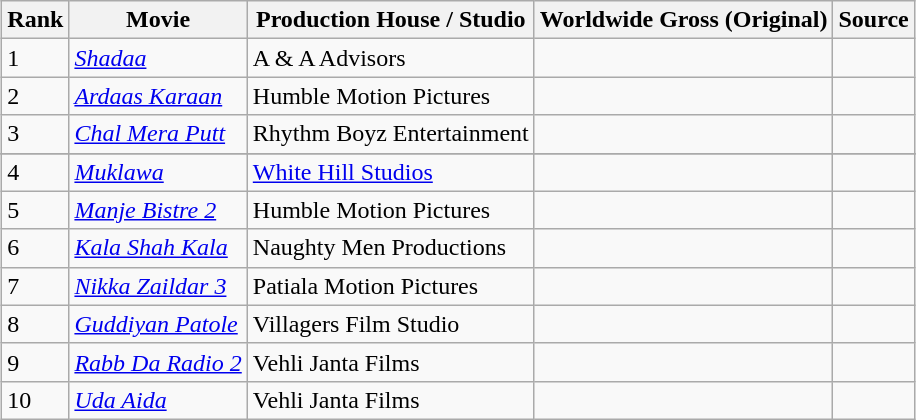<table class="wikitable sortable" style="margin:auto; margin:auto;">
<tr>
<th>Rank</th>
<th>Movie</th>
<th>Production House / Studio</th>
<th>Worldwide Gross (Original)</th>
<th>Source</th>
</tr>
<tr>
<td>1</td>
<td><em><a href='#'>Shadaa</a></em></td>
<td>A & A Advisors</td>
<td></td>
</tr>
<tr>
<td>2</td>
<td><em><a href='#'>Ardaas Karaan</a></em></td>
<td>Humble Motion Pictures</td>
<td></td>
<td></td>
</tr>
<tr>
<td>3</td>
<td><em><a href='#'>Chal Mera Putt</a></em></td>
<td>Rhythm Boyz Entertainment</td>
<td></td>
<td></td>
</tr>
<tr>
</tr>
<tr>
<td>4</td>
<td><em><a href='#'>Muklawa</a></em></td>
<td><a href='#'>White Hill Studios</a></td>
<td></td>
<td></td>
</tr>
<tr>
<td>5</td>
<td><em><a href='#'>Manje Bistre 2</a></em></td>
<td>Humble Motion Pictures</td>
<td></td>
<td></td>
</tr>
<tr>
<td>6</td>
<td><em><a href='#'>Kala Shah Kala</a></em></td>
<td>Naughty Men Productions</td>
<td></td>
<td></td>
</tr>
<tr>
<td>7</td>
<td><em><a href='#'>Nikka Zaildar 3</a></em></td>
<td>Patiala Motion Pictures</td>
<td></td>
<td></td>
</tr>
<tr>
<td>8</td>
<td><em><a href='#'>Guddiyan Patole</a></em></td>
<td>Villagers Film Studio</td>
<td></td>
<td></td>
</tr>
<tr>
<td>9</td>
<td><em><a href='#'>Rabb Da Radio 2</a></em></td>
<td>Vehli Janta Films</td>
<td></td>
<td></td>
</tr>
<tr>
<td>10</td>
<td><em><a href='#'>Uda Aida</a></em></td>
<td>Vehli Janta Films</td>
<td></td>
<td></td>
</tr>
</table>
